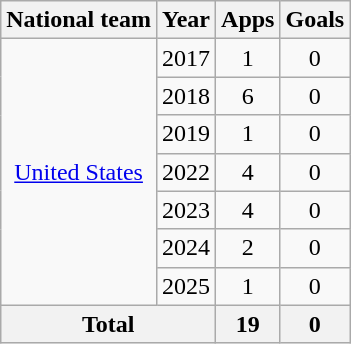<table class="wikitable" style="text-align:center">
<tr>
<th>National team</th>
<th>Year</th>
<th>Apps</th>
<th>Goals</th>
</tr>
<tr>
<td rowspan="7"><a href='#'>United States</a></td>
<td>2017</td>
<td>1</td>
<td>0</td>
</tr>
<tr>
<td>2018</td>
<td>6</td>
<td>0</td>
</tr>
<tr>
<td>2019</td>
<td>1</td>
<td>0</td>
</tr>
<tr>
<td>2022</td>
<td>4</td>
<td>0</td>
</tr>
<tr>
<td>2023</td>
<td>4</td>
<td>0</td>
</tr>
<tr>
<td>2024</td>
<td>2</td>
<td>0</td>
</tr>
<tr>
<td>2025</td>
<td>1</td>
<td>0</td>
</tr>
<tr>
<th colspan="2">Total</th>
<th>19</th>
<th>0</th>
</tr>
</table>
